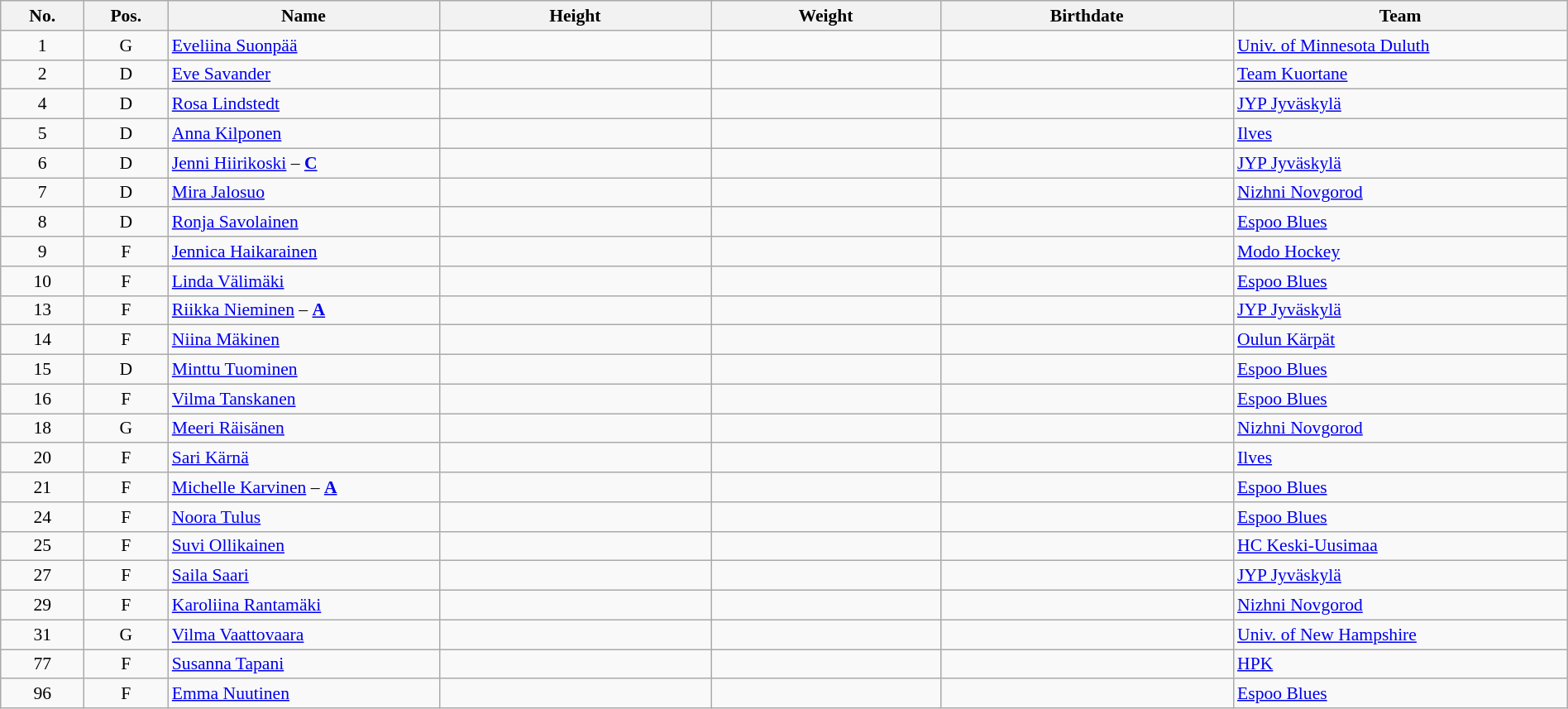<table width="100%" class="wikitable sortable" style="font-size: 90%; text-align: center;">
<tr>
<th style="width:  4%;">No.</th>
<th style="width:  4%;">Pos.</th>
<th style="width: 13%;">Name</th>
<th style="width: 13%;">Height</th>
<th style="width: 11%;">Weight</th>
<th style="width: 14%;">Birthdate</th>
<th style="width: 16%;">Team</th>
</tr>
<tr>
<td>1</td>
<td>G</td>
<td align=left><a href='#'>Eveliina Suonpää</a></td>
<td></td>
<td></td>
<td></td>
<td style="text-align:left;"> <a href='#'>Univ. of Minnesota Duluth</a></td>
</tr>
<tr>
<td>2</td>
<td>D</td>
<td align=left><a href='#'>Eve Savander</a></td>
<td></td>
<td></td>
<td></td>
<td style="text-align:left;"> <a href='#'>Team Kuortane</a></td>
</tr>
<tr>
<td>4</td>
<td>D</td>
<td align=left><a href='#'>Rosa Lindstedt</a></td>
<td></td>
<td></td>
<td></td>
<td style="text-align:left;"> <a href='#'>JYP Jyväskylä</a></td>
</tr>
<tr>
<td>5</td>
<td>D</td>
<td align=left><a href='#'>Anna Kilponen</a></td>
<td></td>
<td></td>
<td></td>
<td style="text-align:left;"> <a href='#'>Ilves</a></td>
</tr>
<tr>
<td>6</td>
<td>D</td>
<td align=left><a href='#'>Jenni Hiirikoski</a> – <strong><a href='#'>C</a></strong></td>
<td></td>
<td></td>
<td></td>
<td style="text-align:left;"> <a href='#'>JYP Jyväskylä</a></td>
</tr>
<tr>
<td>7</td>
<td>D</td>
<td align=left><a href='#'>Mira Jalosuo</a></td>
<td></td>
<td></td>
<td></td>
<td style="text-align:left;"> <a href='#'>Nizhni Novgorod</a></td>
</tr>
<tr>
<td>8</td>
<td>D</td>
<td align=left><a href='#'>Ronja Savolainen</a></td>
<td></td>
<td></td>
<td></td>
<td style="text-align:left;"> <a href='#'>Espoo Blues</a></td>
</tr>
<tr>
<td>9</td>
<td>F</td>
<td align=left><a href='#'>Jennica Haikarainen</a></td>
<td></td>
<td></td>
<td></td>
<td style="text-align:left;"> <a href='#'>Modo Hockey</a></td>
</tr>
<tr>
<td>10</td>
<td>F</td>
<td align=left><a href='#'>Linda Välimäki</a></td>
<td></td>
<td></td>
<td></td>
<td style="text-align:left;"> <a href='#'>Espoo Blues</a></td>
</tr>
<tr>
<td>13</td>
<td>F</td>
<td align=left><a href='#'>Riikka Nieminen</a> – <strong><a href='#'>A</a></strong></td>
<td></td>
<td></td>
<td></td>
<td style="text-align:left;"> <a href='#'>JYP Jyväskylä</a></td>
</tr>
<tr>
<td>14</td>
<td>F</td>
<td align=left><a href='#'>Niina Mäkinen</a></td>
<td></td>
<td></td>
<td></td>
<td style="text-align:left;"> <a href='#'>Oulun Kärpät</a></td>
</tr>
<tr>
<td>15</td>
<td>D</td>
<td align=left><a href='#'>Minttu Tuominen</a></td>
<td></td>
<td></td>
<td></td>
<td style="text-align:left;"> <a href='#'>Espoo Blues</a></td>
</tr>
<tr>
<td>16</td>
<td>F</td>
<td align=left><a href='#'>Vilma Tanskanen</a></td>
<td></td>
<td></td>
<td></td>
<td style="text-align:left;"> <a href='#'>Espoo Blues</a></td>
</tr>
<tr>
<td>18</td>
<td>G</td>
<td align=left><a href='#'>Meeri Räisänen</a></td>
<td></td>
<td></td>
<td></td>
<td style="text-align:left;"> <a href='#'>Nizhni Novgorod</a></td>
</tr>
<tr>
<td>20</td>
<td>F</td>
<td align=left><a href='#'>Sari Kärnä</a></td>
<td></td>
<td></td>
<td></td>
<td style="text-align:left;"> <a href='#'>Ilves</a></td>
</tr>
<tr>
<td>21</td>
<td>F</td>
<td align=left><a href='#'>Michelle Karvinen</a> – <strong><a href='#'>A</a></strong></td>
<td></td>
<td></td>
<td></td>
<td style="text-align:left;"> <a href='#'>Espoo Blues</a></td>
</tr>
<tr>
<td>24</td>
<td>F</td>
<td align=left><a href='#'>Noora Tulus</a></td>
<td></td>
<td></td>
<td></td>
<td style="text-align:left;"> <a href='#'>Espoo Blues</a></td>
</tr>
<tr>
<td>25</td>
<td>F</td>
<td align=left><a href='#'>Suvi Ollikainen</a></td>
<td></td>
<td></td>
<td></td>
<td style="text-align:left;"> <a href='#'>HC Keski-Uusimaa</a></td>
</tr>
<tr>
<td>27</td>
<td>F</td>
<td align=left><a href='#'>Saila Saari</a></td>
<td></td>
<td></td>
<td></td>
<td style="text-align:left;"> <a href='#'>JYP Jyväskylä</a></td>
</tr>
<tr>
<td>29</td>
<td>F</td>
<td align=left><a href='#'>Karoliina Rantamäki</a></td>
<td></td>
<td></td>
<td></td>
<td style="text-align:left;"> <a href='#'>Nizhni Novgorod</a></td>
</tr>
<tr>
<td>31</td>
<td>G</td>
<td align=left><a href='#'>Vilma Vaattovaara</a></td>
<td></td>
<td></td>
<td></td>
<td style="text-align:left;"> <a href='#'>Univ. of New Hampshire</a></td>
</tr>
<tr>
<td>77</td>
<td>F</td>
<td align=left><a href='#'>Susanna Tapani</a></td>
<td></td>
<td></td>
<td></td>
<td style="text-align:left;"> <a href='#'>HPK</a></td>
</tr>
<tr>
<td>96</td>
<td>F</td>
<td align=left><a href='#'>Emma Nuutinen</a></td>
<td></td>
<td></td>
<td></td>
<td style="text-align:left;"> <a href='#'>Espoo Blues</a></td>
</tr>
</table>
